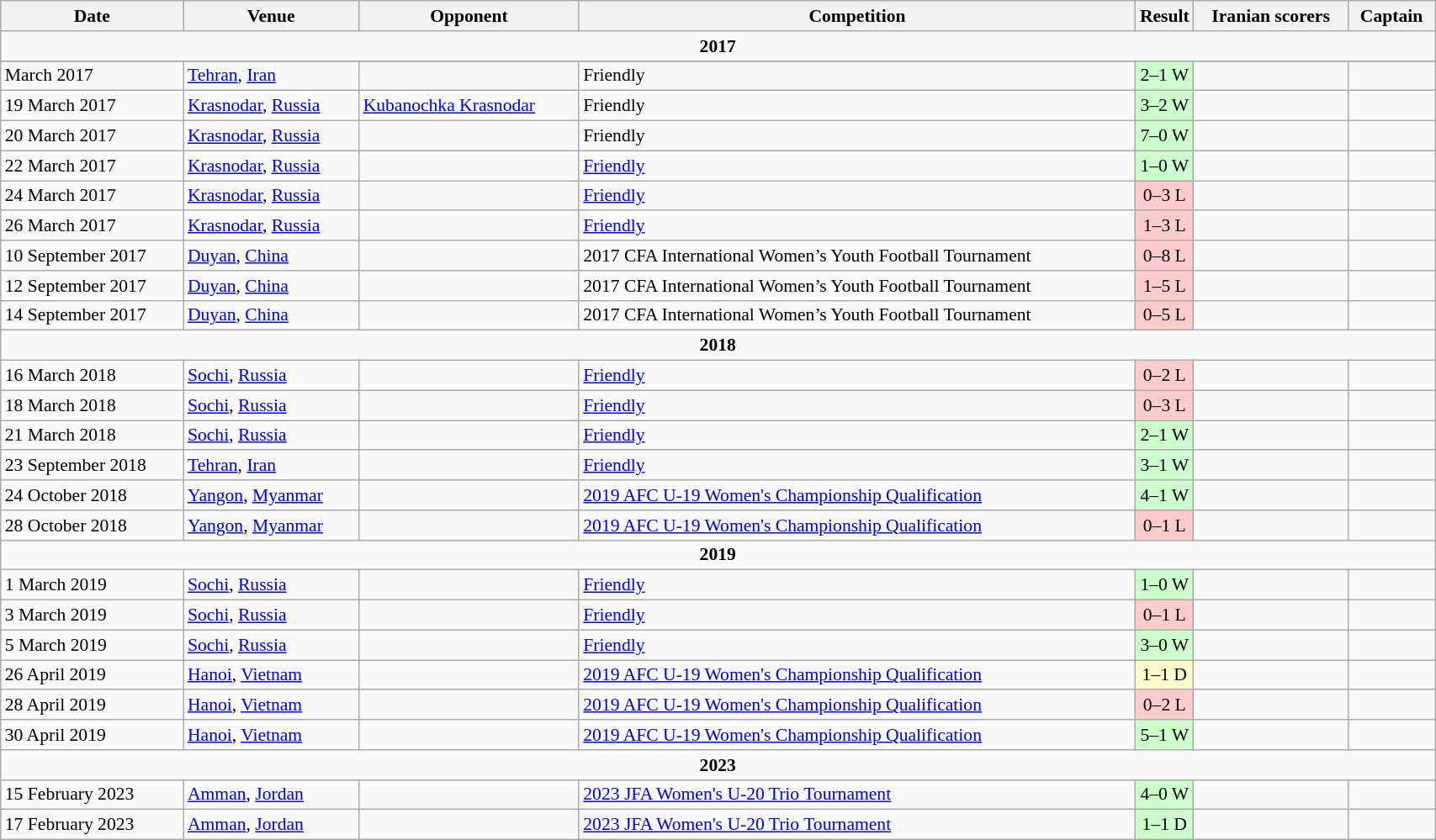<table class="wikitable" style="font-size:90%; width:90%;">
<tr>
<th>Date</th>
<th>Venue</th>
<th>Opponent</th>
<th>Competition</th>
<th>Result</th>
<th>Iranian scorers</th>
<th>Captain</th>
</tr>
<tr>
<td style="text-align: center;" colspan=7><strong>2017</strong></td>
</tr>
<tr>
</tr>
<tr>
<td>March 2017</td>
<td> <a href='#'>Tehran</a>, <a href='#'>Iran</a></td>
<td></td>
<td>Friendly</td>
<td style="background:#CCFFCC; width:10px; text-align:center;">2–1 W</td>
<td></td>
<td></td>
</tr>
<tr>
<td>19 March 2017</td>
<td> <a href='#'>Krasnodar</a>, <a href='#'>Russia</a></td>
<td> <a href='#'>Kubanochka Krasnodar</a></td>
<td>Friendly</td>
<td style="background:#CCFFCC; width:10px; text-align:center;">3–2 W</td>
<td></td>
<td></td>
</tr>
<tr>
<td>20 March 2017</td>
<td> <a href='#'>Krasnodar</a>, <a href='#'>Russia</a></td>
<td></td>
<td>Friendly</td>
<td style="background:#CCFFCC; width:10px; text-align:center;">7–0 W</td>
<td></td>
<td></td>
</tr>
<tr>
<td>22 March 2017</td>
<td> <a href='#'>Krasnodar</a>, <a href='#'>Russia</a></td>
<td></td>
<td><a href='#'>Friendly</a></td>
<td style="background:#CCFFCC; width:10px; text-align:center;">1–0 W</td>
<td></td>
<td></td>
</tr>
<tr>
<td>24 March 2017</td>
<td> <a href='#'>Krasnodar</a>, <a href='#'>Russia</a></td>
<td></td>
<td><a href='#'>Friendly</a></td>
<td style="background:#FFCCCC; width:10px; text-align:center;">0–3 L</td>
<td></td>
<td></td>
</tr>
<tr>
<td>26 March 2017</td>
<td> <a href='#'>Krasnodar</a>, <a href='#'>Russia</a></td>
<td></td>
<td><a href='#'>Friendly</a></td>
<td style="background:#FFCCCC; width:10px; text-align:center;">1–3 L</td>
<td></td>
<td></td>
</tr>
<tr>
<td>10 September 2017</td>
<td> <a href='#'>Duyan</a>, <a href='#'>China</a></td>
<td></td>
<td>2017 CFA International Women’s Youth Football Tournament</td>
<td style="background:#FFCCCC; width:10px; text-align:center;">0–8 L</td>
<td></td>
<td></td>
</tr>
<tr>
<td>12 September 2017</td>
<td> <a href='#'>Duyan</a>, <a href='#'>China</a></td>
<td></td>
<td>2017 CFA International Women’s Youth Football Tournament</td>
<td style="background:#FFCCCC; width:10px; text-align:center;">1–5 L</td>
<td></td>
<td></td>
</tr>
<tr>
<td>14 September 2017</td>
<td> <a href='#'>Duyan</a>, <a href='#'>China</a></td>
<td></td>
<td>2017 CFA International Women’s Youth Football Tournament</td>
<td style="background:#FFCCCC; width:10px; text-align:center;">0–5 L</td>
<td></td>
<td></td>
</tr>
<tr>
<td style="text-align: center;" colspan=7><strong>2018</strong></td>
</tr>
<tr>
<td>16 March 2018</td>
<td> <a href='#'>Sochi</a>, <a href='#'>Russia</a></td>
<td></td>
<td><a href='#'>Friendly</a></td>
<td style="background:#FFCCCC; width:10px; text-align:center;">0–2 L</td>
<td></td>
<td></td>
</tr>
<tr>
<td>18 March 2018</td>
<td> <a href='#'>Sochi</a>, <a href='#'>Russia</a></td>
<td></td>
<td><a href='#'>Friendly</a></td>
<td style="background:#FFCCCC; width:10px; text-align:center;">0–3 L</td>
<td></td>
<td></td>
</tr>
<tr>
<td>21 March 2018</td>
<td> <a href='#'>Sochi</a>, <a href='#'>Russia</a></td>
<td></td>
<td><a href='#'>Friendly</a></td>
<td style="background:#CCFFCC; width:10px; text-align:center;">2–1 W</td>
<td></td>
<td></td>
</tr>
<tr>
<td>23 September 2018</td>
<td> <a href='#'>Tehran</a>, <a href='#'>Iran</a></td>
<td></td>
<td><a href='#'>Friendly</a></td>
<td style="background:#CCFFCC; width:10px; text-align:center;">3–1 W</td>
<td></td>
<td></td>
</tr>
<tr>
<td>24 October 2018</td>
<td> <a href='#'>Yangon</a>, <a href='#'>Myanmar</a></td>
<td></td>
<td><a href='#'>2019 AFC U-19 Women's Championship Qualification</a></td>
<td style="background:#CCFFCC; width:10px; text-align:center;">4–1 W</td>
<td></td>
<td></td>
</tr>
<tr>
<td>28 October 2018</td>
<td> <a href='#'>Yangon</a>, <a href='#'>Myanmar</a></td>
<td></td>
<td><a href='#'>2019 AFC U-19 Women's Championship Qualification</a></td>
<td style="background:#FFCCCC; width:10px; text-align:center;">0–1 L</td>
<td></td>
<td></td>
</tr>
<tr>
<td style="text-align: center;" colspan=7><strong>2019</strong></td>
</tr>
<tr>
<td>1 March 2019</td>
<td> <a href='#'>Sochi</a>, <a href='#'>Russia</a></td>
<td></td>
<td><a href='#'>Friendly</a></td>
<td style="background:#CCFFCC; width:10px; text-align:center;">1–0 W</td>
<td></td>
<td></td>
</tr>
<tr>
<td>3 March 2019</td>
<td> <a href='#'>Sochi</a>, <a href='#'>Russia</a></td>
<td></td>
<td><a href='#'>Friendly</a></td>
<td style="background:#FFCCCC; width:10px; text-align:center;">0–1 L</td>
<td></td>
<td></td>
</tr>
<tr>
<td>5 March 2019</td>
<td> <a href='#'>Sochi</a>, <a href='#'>Russia</a></td>
<td></td>
<td><a href='#'>Friendly</a></td>
<td style="background:#CCFFCC; width:10px; text-align:center;">3–0 W</td>
<td></td>
<td></td>
</tr>
<tr>
<td>26 April 2019</td>
<td> <a href='#'>Hanoi</a>, <a href='#'>Vietnam</a></td>
<td></td>
<td><a href='#'>2019 AFC U-19 Women's Championship Qualification</a></td>
<td style="background:#FFFFCC; width:10px; text-align:center;">1–1 D</td>
<td></td>
<td></td>
</tr>
<tr>
<td>28 April 2019</td>
<td> <a href='#'>Hanoi</a>, <a href='#'>Vietnam</a></td>
<td></td>
<td><a href='#'>2019 AFC U-19 Women's Championship Qualification</a></td>
<td style="background:#FFCCCC; width:10px; text-align:center;">0–2 L</td>
<td></td>
<td></td>
</tr>
<tr>
<td>30 April 2019</td>
<td> <a href='#'>Hanoi</a>, <a href='#'>Vietnam</a></td>
<td></td>
<td><a href='#'>2019 AFC U-19 Women's Championship Qualification</a></td>
<td style="background:#CCFFCC; width:10px; text-align:center;">5–1 W</td>
<td></td>
<td></td>
</tr>
<tr>
<td style="text-align: center;" colspan=7><strong>2023</strong></td>
</tr>
<tr>
<td>15 February 2023</td>
<td> <a href='#'>Amman</a>, <a href='#'>Jordan</a></td>
<td></td>
<td><a href='#'>2023 JFA Women's U-20 Trio Tournament</a></td>
<td style="background:#CCFFCC; width:10px; text-align:center;">4–0 W</td>
<td></td>
<td></td>
</tr>
<tr>
<td>17 February 2023</td>
<td> <a href='#'>Amman</a>, <a href='#'>Jordan</a></td>
<td></td>
<td><a href='#'>2023 JFA Women's U-20 Trio Tournament</a></td>
<td style="background:#CCFFCC; width:10px; text-align:center;">1–1 D</td>
<td></td>
<td></td>
</tr>
</table>
